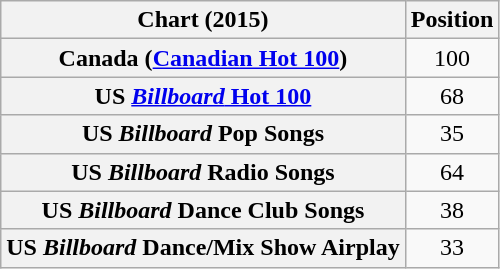<table class="wikitable plainrowheaders sortable" style="text-align:center;">
<tr>
<th>Chart (2015)</th>
<th>Position</th>
</tr>
<tr>
<th scope="row">Canada (<a href='#'>Canadian Hot 100</a>)</th>
<td align="center">100</td>
</tr>
<tr>
<th scope="row">US <a href='#'><em>Billboard</em> Hot 100</a></th>
<td style="text-align:center;">68</td>
</tr>
<tr>
<th scope="row">US <em>Billboard</em> Pop Songs</th>
<td style="text-align:center;">35</td>
</tr>
<tr>
<th scope="row">US <em>Billboard</em> Radio Songs</th>
<td style="text-align:center;">64</td>
</tr>
<tr>
<th scope="row">US <em>Billboard</em> Dance Club Songs</th>
<td style="text-align:center;">38</td>
</tr>
<tr>
<th scope="row">US <em>Billboard</em> Dance/Mix Show Airplay</th>
<td style="text-align:center;">33</td>
</tr>
</table>
